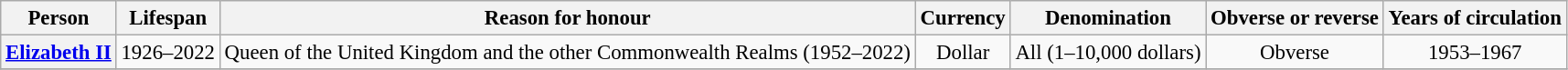<table class="wikitable" style="font-size:95%; text-align:center;">
<tr>
<th>Person</th>
<th>Lifespan</th>
<th>Reason for honour</th>
<th>Currency</th>
<th>Denomination</th>
<th>Obverse or reverse</th>
<th>Years of circulation</th>
</tr>
<tr>
<th><a href='#'>Elizabeth II</a></th>
<td>1926–2022</td>
<td>Queen of the United Kingdom and the other Commonwealth Realms (1952–2022)</td>
<td>Dollar</td>
<td>All (1–10,000 dollars)</td>
<td>Obverse</td>
<td>1953–1967</td>
</tr>
<tr>
</tr>
</table>
